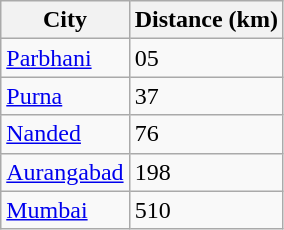<table class="wikitable">
<tr>
<th>City</th>
<th>Distance (km)</th>
</tr>
<tr>
<td><a href='#'>Parbhani</a></td>
<td>05</td>
</tr>
<tr>
<td><a href='#'>Purna</a></td>
<td>37</td>
</tr>
<tr>
<td><a href='#'>Nanded</a></td>
<td>76</td>
</tr>
<tr>
<td><a href='#'>Aurangabad</a></td>
<td>198</td>
</tr>
<tr>
<td><a href='#'>Mumbai</a></td>
<td>510</td>
</tr>
</table>
